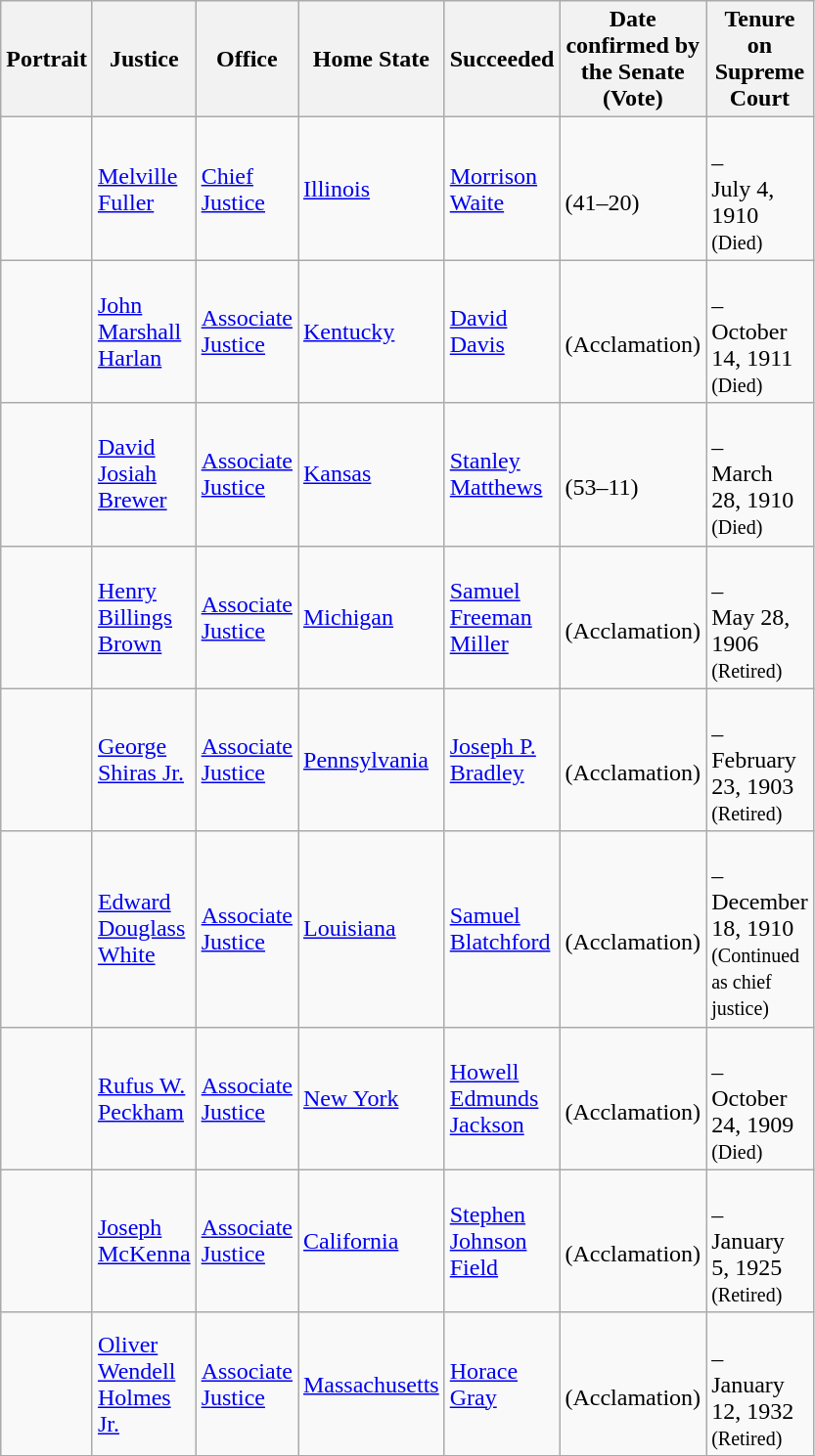<table class="wikitable sortable">
<tr>
<th scope="col" style="width: 10px;">Portrait</th>
<th scope="col" style="width: 10px;">Justice</th>
<th scope="col" style="width: 10px;">Office</th>
<th scope="col" style="width: 10px;">Home State</th>
<th scope="col" style="width: 10px;">Succeeded</th>
<th scope="col" style="width: 10px;">Date confirmed by the Senate<br>(Vote)</th>
<th scope="col" style="width: 10px;">Tenure on Supreme Court</th>
</tr>
<tr>
<td></td>
<td><a href='#'>Melville Fuller</a></td>
<td><a href='#'>Chief Justice</a></td>
<td><a href='#'>Illinois</a></td>
<td><a href='#'>Morrison Waite</a></td>
<td><br>(41–20)</td>
<td><br>–<br>July 4, 1910<br><small>(Died)</small></td>
</tr>
<tr>
<td></td>
<td><a href='#'>John Marshall Harlan</a></td>
<td><a href='#'>Associate Justice</a></td>
<td><a href='#'>Kentucky</a></td>
<td><a href='#'>David Davis</a></td>
<td><br>(Acclamation)</td>
<td><br>–<br>October 14, 1911<br><small>(Died)</small></td>
</tr>
<tr>
<td></td>
<td><a href='#'>David Josiah Brewer</a></td>
<td><a href='#'>Associate Justice</a></td>
<td><a href='#'>Kansas</a></td>
<td><a href='#'>Stanley Matthews</a></td>
<td><br>(53–11)</td>
<td><br>–<br>March 28, 1910<br><small>(Died)</small></td>
</tr>
<tr>
<td></td>
<td><a href='#'>Henry Billings Brown</a></td>
<td><a href='#'>Associate Justice</a></td>
<td><a href='#'>Michigan</a></td>
<td><a href='#'>Samuel Freeman Miller</a></td>
<td><br>(Acclamation)</td>
<td><br>–<br>May 28, 1906<br><small>(Retired)</small></td>
</tr>
<tr>
<td></td>
<td><a href='#'>George Shiras Jr.</a></td>
<td><a href='#'>Associate Justice</a></td>
<td><a href='#'>Pennsylvania</a></td>
<td><a href='#'>Joseph P. Bradley</a></td>
<td><br>(Acclamation)</td>
<td><br>–<br>February 23, 1903<br><small>(Retired)</small></td>
</tr>
<tr>
<td></td>
<td><a href='#'>Edward Douglass White</a></td>
<td><a href='#'>Associate Justice</a></td>
<td><a href='#'>Louisiana</a></td>
<td><a href='#'>Samuel Blatchford</a></td>
<td><br>(Acclamation)</td>
<td><br>–<br>December 18, 1910<br><small>(Continued as chief justice)</small></td>
</tr>
<tr>
<td></td>
<td><a href='#'>Rufus W. Peckham</a></td>
<td><a href='#'>Associate Justice</a></td>
<td><a href='#'>New York</a></td>
<td><a href='#'>Howell Edmunds Jackson</a></td>
<td><br>(Acclamation)</td>
<td><br>–<br>October 24, 1909<br><small>(Died)</small></td>
</tr>
<tr>
<td></td>
<td><a href='#'>Joseph McKenna</a></td>
<td><a href='#'>Associate Justice</a></td>
<td><a href='#'>California</a></td>
<td><a href='#'>Stephen Johnson Field</a></td>
<td><br>(Acclamation)</td>
<td><br>–<br>January 5, 1925<br><small>(Retired)</small></td>
</tr>
<tr>
<td></td>
<td><a href='#'>Oliver Wendell Holmes Jr.</a></td>
<td><a href='#'>Associate Justice</a></td>
<td><a href='#'>Massachusetts</a></td>
<td><a href='#'>Horace Gray</a></td>
<td><br>(Acclamation)</td>
<td><br>–<br>January 12, 1932<br><small>(Retired)</small></td>
</tr>
<tr>
</tr>
</table>
